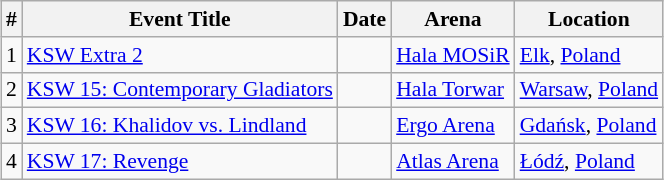<table class="sortable wikitable succession-box" style="margin:1.0em auto; font-size:90%;">
<tr>
<th scope="col">#</th>
<th scope="col">Event Title</th>
<th scope="col">Date</th>
<th scope="col">Arena</th>
<th scope="col">Location</th>
</tr>
<tr>
<td align=center>1</td>
<td><a href='#'>KSW Extra 2</a></td>
<td></td>
<td><a href='#'>Hala MOSiR</a></td>
<td> <a href='#'>Elk</a>, <a href='#'>Poland</a></td>
</tr>
<tr>
<td align=center>2</td>
<td><a href='#'>KSW 15: Contemporary Gladiators</a></td>
<td></td>
<td><a href='#'>Hala Torwar</a></td>
<td> <a href='#'>Warsaw</a>, <a href='#'>Poland</a></td>
</tr>
<tr>
<td align=center>3</td>
<td><a href='#'>KSW 16: Khalidov vs. Lindland</a></td>
<td></td>
<td><a href='#'>Ergo Arena</a></td>
<td> <a href='#'>Gdańsk</a>, <a href='#'>Poland</a></td>
</tr>
<tr>
<td align=center>4</td>
<td><a href='#'>KSW 17: Revenge</a></td>
<td></td>
<td><a href='#'>Atlas Arena</a></td>
<td> <a href='#'>Łódź</a>, <a href='#'>Poland</a></td>
</tr>
</table>
